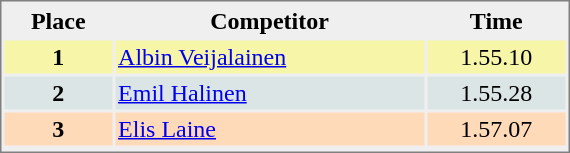<table style="border-style:solid;border-width:1px;border-color:#808080;background-color:#EFEFEF" cellspacing="2" cellpadding="2" width="380px">
<tr bgcolor="#EFEFEF">
<th align=center>Place</th>
<th align=center>Competitor</th>
<th align=center>Time</th>
</tr>
<tr align="center" valign="top" bgcolor="#F7F6A8">
<th>1</th>
<td align="left"> <a href='#'>Albin Veijalainen</a></td>
<td align="center">1.55.10</td>
</tr>
<tr align="center" valign="top" bgcolor="#DCE5E5">
<th>2</th>
<td align="left"> <a href='#'>Emil Halinen</a></td>
<td align="center">1.55.28</td>
</tr>
<tr align="center" valign="top" bgcolor="#FFDAB9">
<th>3</th>
<td align="left"> <a href='#'>Elis Laine</a></td>
<td align="center">1.57.07</td>
</tr>
<tr align="center" valign="top" bgcolor="#FFFFFF">
</tr>
</table>
